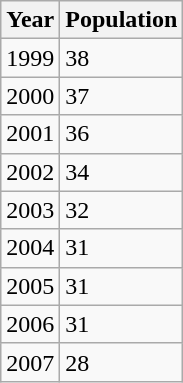<table class="wikitable">
<tr>
<th>Year</th>
<th>Population</th>
</tr>
<tr>
<td>1999</td>
<td>38</td>
</tr>
<tr>
<td>2000</td>
<td>37</td>
</tr>
<tr>
<td>2001</td>
<td>36</td>
</tr>
<tr>
<td>2002</td>
<td>34</td>
</tr>
<tr>
<td>2003</td>
<td>32</td>
</tr>
<tr>
<td>2004</td>
<td>31</td>
</tr>
<tr>
<td>2005</td>
<td>31</td>
</tr>
<tr>
<td>2006</td>
<td>31</td>
</tr>
<tr>
<td>2007</td>
<td>28</td>
</tr>
</table>
